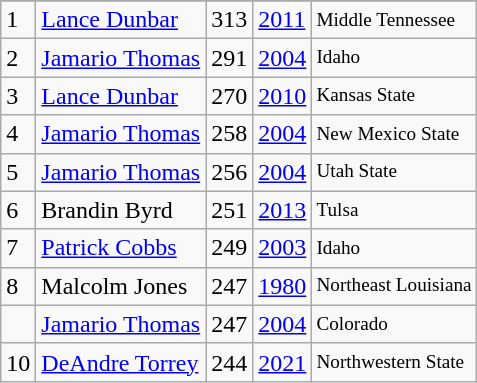<table class="wikitable">
<tr>
</tr>
<tr>
<td>1</td>
<td><a href='#'>Lance Dunbar</a></td>
<td>313</td>
<td><a href='#'>2011</a></td>
<td style="font-size:80%;">Middle Tennessee</td>
</tr>
<tr>
<td>2</td>
<td><a href='#'>Jamario Thomas</a></td>
<td>291</td>
<td><a href='#'>2004</a></td>
<td style="font-size:80%;">Idaho</td>
</tr>
<tr>
<td>3</td>
<td><a href='#'>Lance Dunbar</a></td>
<td>270</td>
<td><a href='#'>2010</a></td>
<td style="font-size:80%;">Kansas State</td>
</tr>
<tr>
<td>4</td>
<td><a href='#'>Jamario Thomas</a></td>
<td>258</td>
<td><a href='#'>2004</a></td>
<td style="font-size:80%;">New Mexico State</td>
</tr>
<tr>
<td>5</td>
<td><a href='#'>Jamario Thomas</a></td>
<td>256</td>
<td><a href='#'>2004</a></td>
<td style="font-size:80%;">Utah State</td>
</tr>
<tr>
<td>6</td>
<td>Brandin Byrd</td>
<td>251</td>
<td><a href='#'>2013</a></td>
<td style="font-size:80%;">Tulsa</td>
</tr>
<tr>
<td>7</td>
<td><a href='#'>Patrick Cobbs</a></td>
<td>249</td>
<td><a href='#'>2003</a></td>
<td style="font-size:80%;">Idaho</td>
</tr>
<tr>
<td>8</td>
<td>Malcolm Jones</td>
<td>247</td>
<td><a href='#'>1980</a></td>
<td style="font-size:80%;">Northeast Louisiana</td>
</tr>
<tr>
<td></td>
<td><a href='#'>Jamario Thomas</a></td>
<td>247</td>
<td><a href='#'>2004</a></td>
<td style="font-size:80%;">Colorado</td>
</tr>
<tr>
<td>10</td>
<td><a href='#'>DeAndre Torrey</a></td>
<td>244</td>
<td><a href='#'>2021</a></td>
<td style="font-size:80%;">Northwestern State</td>
</tr>
</table>
